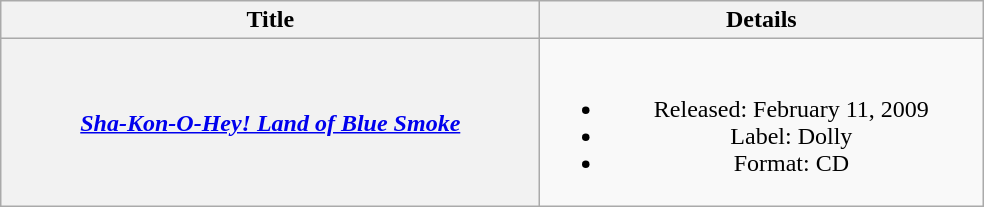<table class="wikitable plainrowheaders" style="text-align:center;">
<tr>
<th style="width:22em;">Title</th>
<th style="width:18em;">Details</th>
</tr>
<tr>
<th scope="row"><em><a href='#'>Sha-Kon-O-Hey! Land of Blue Smoke</a></em></th>
<td><br><ul><li>Released: February 11, 2009</li><li>Label: Dolly</li><li>Format: CD</li></ul></td>
</tr>
</table>
